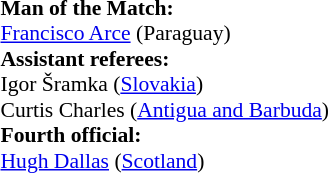<table width=100% style="font-size: 90%">
<tr>
<td><br><strong>Man of the Match:</strong>
<br><a href='#'>Francisco Arce</a> (Paraguay)<br><strong>Assistant referees:</strong>
<br>Igor Šramka (<a href='#'>Slovakia</a>)
<br>Curtis Charles (<a href='#'>Antigua and Barbuda</a>)
<br><strong>Fourth official:</strong>
<br><a href='#'>Hugh Dallas</a> (<a href='#'>Scotland</a>)</td>
</tr>
</table>
